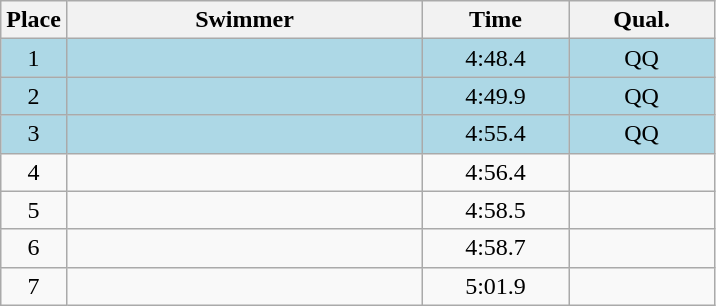<table class=wikitable style="text-align:center">
<tr>
<th>Place</th>
<th width=230>Swimmer</th>
<th width=90>Time</th>
<th width=90>Qual.</th>
</tr>
<tr bgcolor=lightblue>
<td>1</td>
<td align=left></td>
<td>4:48.4</td>
<td>QQ</td>
</tr>
<tr bgcolor=lightblue>
<td>2</td>
<td align=left></td>
<td>4:49.9</td>
<td>QQ</td>
</tr>
<tr bgcolor=lightblue>
<td>3</td>
<td align=left></td>
<td>4:55.4</td>
<td>QQ</td>
</tr>
<tr>
<td>4</td>
<td align=left></td>
<td>4:56.4</td>
<td></td>
</tr>
<tr>
<td>5</td>
<td align=left></td>
<td>4:58.5</td>
<td></td>
</tr>
<tr>
<td>6</td>
<td align=left></td>
<td>4:58.7</td>
<td></td>
</tr>
<tr>
<td>7</td>
<td align=left></td>
<td>5:01.9</td>
<td></td>
</tr>
</table>
